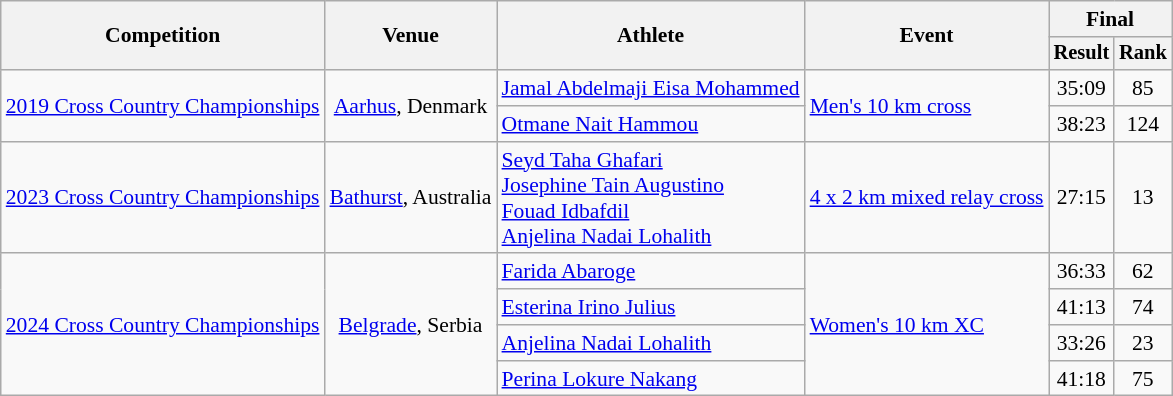<table class="wikitable" style="font-size:90%">
<tr>
<th rowspan="2">Competition</th>
<th rowspan="2">Venue</th>
<th rowspan="2">Athlete</th>
<th rowspan="2">Event</th>
<th colspan="2">Final</th>
</tr>
<tr style="font-size:95%">
<th>Result</th>
<th>Rank</th>
</tr>
<tr align=center>
<td rowspan=2><a href='#'>2019 Cross Country Championships</a></td>
<td rowspan=2><a href='#'>Aarhus</a>, Denmark</td>
<td align=left><a href='#'>Jamal Abdelmaji Eisa Mohammed</a></td>
<td align=left rowspan=2><a href='#'>Men's 10 km cross</a></td>
<td>35:09</td>
<td>85</td>
</tr>
<tr align=center>
<td align=left><a href='#'>Otmane Nait Hammou</a></td>
<td>38:23</td>
<td>124</td>
</tr>
<tr align=center>
<td><a href='#'>2023 Cross Country Championships</a></td>
<td><a href='#'>Bathurst</a>, Australia</td>
<td align=left><a href='#'>Seyd Taha Ghafari</a><br><a href='#'>Josephine Tain Augustino</a><br><a href='#'>Fouad Idbafdil</a><br><a href='#'>Anjelina Nadai Lohalith</a></td>
<td align=left><a href='#'>4 x 2 km mixed relay cross</a></td>
<td>27:15</td>
<td>13</td>
</tr>
<tr align=center>
<td rowspan=4><a href='#'>2024 Cross Country Championships</a></td>
<td rowspan=4><a href='#'>Belgrade</a>, Serbia</td>
<td align=left><a href='#'>Farida Abaroge</a></td>
<td align=left rowspan=4><a href='#'>Women's 10 km XC</a></td>
<td>36:33</td>
<td>62</td>
</tr>
<tr align=center>
<td align=left><a href='#'>Esterina Irino Julius</a></td>
<td>41:13</td>
<td>74</td>
</tr>
<tr align=center>
<td align=left><a href='#'>Anjelina Nadai Lohalith</a></td>
<td>33:26</td>
<td>23</td>
</tr>
<tr align=center>
<td align=left><a href='#'>Perina Lokure Nakang</a></td>
<td>41:18</td>
<td>75</td>
</tr>
</table>
